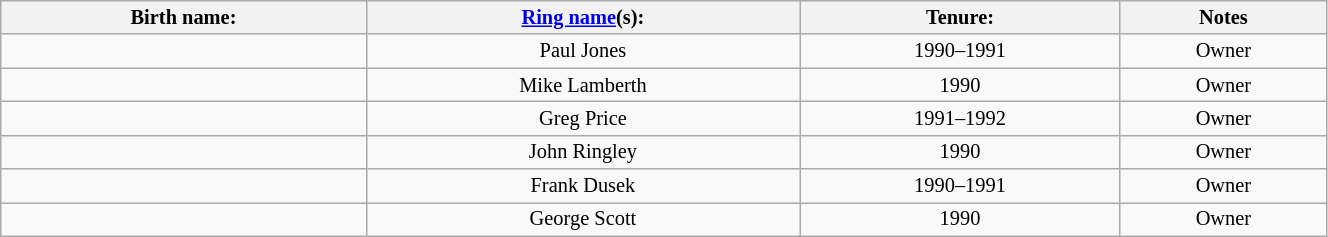<table class="sortable wikitable" style="font-size:85%; text-align:center; width:70%;">
<tr>
<th>Birth name:</th>
<th><a href='#'>Ring name</a>(s):</th>
<th>Tenure:</th>
<th>Notes</th>
</tr>
<tr>
<td></td>
<td>Paul Jones</td>
<td sort>1990–1991</td>
<td>Owner</td>
</tr>
<tr>
<td></td>
<td>Mike Lamberth</td>
<td sort>1990</td>
<td>Owner</td>
</tr>
<tr>
<td></td>
<td>Greg Price</td>
<td sort>1991–1992</td>
<td>Owner</td>
</tr>
<tr>
<td></td>
<td>John Ringley</td>
<td sort>1990</td>
<td>Owner</td>
</tr>
<tr>
<td></td>
<td>Frank Dusek</td>
<td sort>1990–1991</td>
<td>Owner</td>
</tr>
<tr>
<td></td>
<td>George Scott</td>
<td sort>1990</td>
<td>Owner</td>
</tr>
</table>
